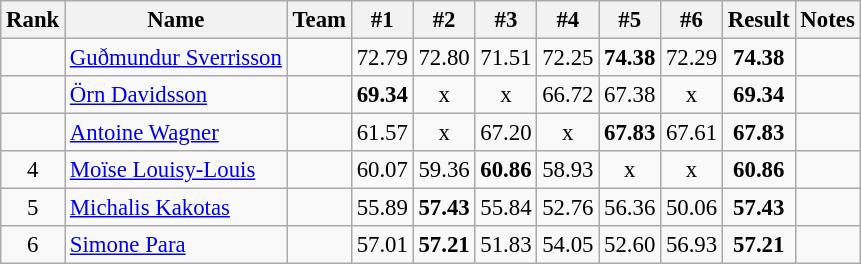<table class="wikitable sortable" style="text-align:center; font-size:95%">
<tr>
<th>Rank</th>
<th>Name</th>
<th>Team</th>
<th>#1</th>
<th>#2</th>
<th>#3</th>
<th>#4</th>
<th>#5</th>
<th>#6</th>
<th>Result</th>
<th>Notes</th>
</tr>
<tr>
<td></td>
<td align="left"><a href='#'>Guðmundur Sverrisson</a></td>
<td align=left></td>
<td>72.79</td>
<td>72.80</td>
<td>71.51</td>
<td>72.25</td>
<td><strong>74.38</strong></td>
<td>72.29</td>
<td><strong>74.38</strong></td>
<td></td>
</tr>
<tr>
<td></td>
<td align="left"><a href='#'>Örn Davidsson</a></td>
<td align=left></td>
<td><strong>69.34</strong></td>
<td>x</td>
<td>x</td>
<td>66.72</td>
<td>67.38</td>
<td>x</td>
<td><strong>69.34</strong></td>
<td></td>
</tr>
<tr>
<td></td>
<td align="left"><a href='#'>Antoine Wagner</a></td>
<td align=left></td>
<td>61.57</td>
<td>x</td>
<td>67.20</td>
<td>x</td>
<td><strong>67.83</strong></td>
<td>67.61</td>
<td><strong>67.83</strong></td>
<td></td>
</tr>
<tr>
<td>4</td>
<td align="left"><a href='#'>Moïse Louisy-Louis</a></td>
<td align=left></td>
<td>60.07</td>
<td>59.36</td>
<td><strong>60.86</strong></td>
<td>58.93</td>
<td>x</td>
<td>x</td>
<td><strong>60.86</strong></td>
<td></td>
</tr>
<tr>
<td>5</td>
<td align="left"><a href='#'>Michalis Kakotas</a></td>
<td align=left></td>
<td>55.89</td>
<td><strong>57.43</strong></td>
<td>55.84</td>
<td>52.76</td>
<td>56.36</td>
<td>50.06</td>
<td><strong>57.43</strong></td>
<td></td>
</tr>
<tr>
<td>6</td>
<td align="left"><a href='#'>Simone Para</a></td>
<td align=left></td>
<td>57.01</td>
<td><strong>57.21</strong></td>
<td>51.83</td>
<td>54.05</td>
<td>52.60</td>
<td>56.93</td>
<td><strong>57.21</strong></td>
<td></td>
</tr>
</table>
